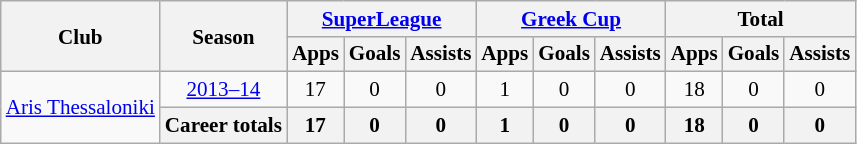<table class="wikitable" style="font-size:88%; text-align: center">
<tr>
<th rowspan=2>Club</th>
<th rowspan=2>Season</th>
<th colspan=3><a href='#'>SuperLeague</a></th>
<th colspan=3><a href='#'>Greek Cup</a></th>
<th colspan=3>Total</th>
</tr>
<tr>
<th>Apps</th>
<th>Goals</th>
<th>Assists</th>
<th>Apps</th>
<th>Goals</th>
<th>Assists</th>
<th>Apps</th>
<th>Goals</th>
<th>Assists</th>
</tr>
<tr>
<td rowspan=7><a href='#'>Aris Thessaloniki</a></td>
<td><a href='#'>2013–14</a></td>
<td>17</td>
<td>0</td>
<td>0</td>
<td>1</td>
<td>0</td>
<td>0</td>
<td>18</td>
<td>0</td>
<td>0</td>
</tr>
<tr>
<th>Career totals</th>
<th>17</th>
<th>0</th>
<th>0</th>
<th>1</th>
<th>0</th>
<th>0</th>
<th>18</th>
<th>0</th>
<th>0</th>
</tr>
</table>
